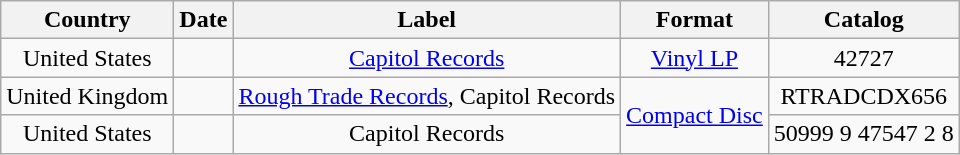<table class="wikitable" style="text-align: center">
<tr>
<th>Country</th>
<th>Date</th>
<th>Label</th>
<th>Format</th>
<th>Catalog</th>
</tr>
<tr>
<td>United States</td>
<td></td>
<td><a href='#'>Capitol Records</a></td>
<td><a href='#'>Vinyl LP</a></td>
<td>42727</td>
</tr>
<tr>
<td>United Kingdom</td>
<td></td>
<td><a href='#'>Rough Trade Records</a>, Capitol Records</td>
<td rowspan="2"><a href='#'>Compact Disc</a></td>
<td>RTRADCDX656</td>
</tr>
<tr>
<td>United States</td>
<td></td>
<td>Capitol Records</td>
<td>50999 9 47547 2 8</td>
</tr>
</table>
